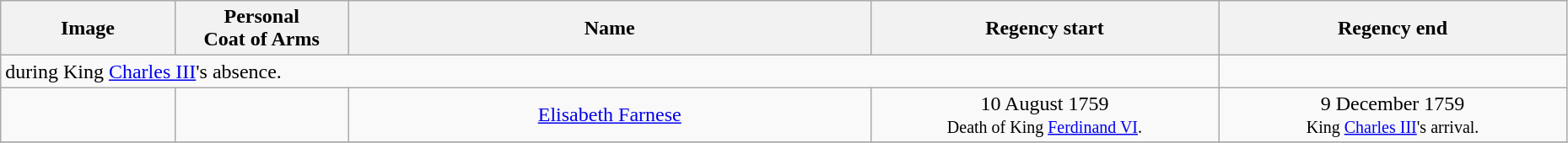<table width=98% class="wikitable">
<tr>
<th width=10%>Image</th>
<th width=10%>Personal<br>Coat of Arms</th>
<th width=30%>Name</th>
<th width=20%>Regency start</th>
<th width=20%>Regency end</th>
</tr>
<tr>
<td colspan=4> during King <a href='#'>Charles III</a>'s absence.</td>
</tr>
<tr>
<td align="center"></td>
<td align="center"></td>
<td align="center"><a href='#'>Elisabeth Farnese</a></td>
<td align="center">10 August 1759<br><small>Death of King <a href='#'>Ferdinand VI</a>.</small></td>
<td align="center">9 December 1759<br><small> King <a href='#'>Charles III</a>'s arrival.</small></td>
</tr>
<tr>
</tr>
</table>
